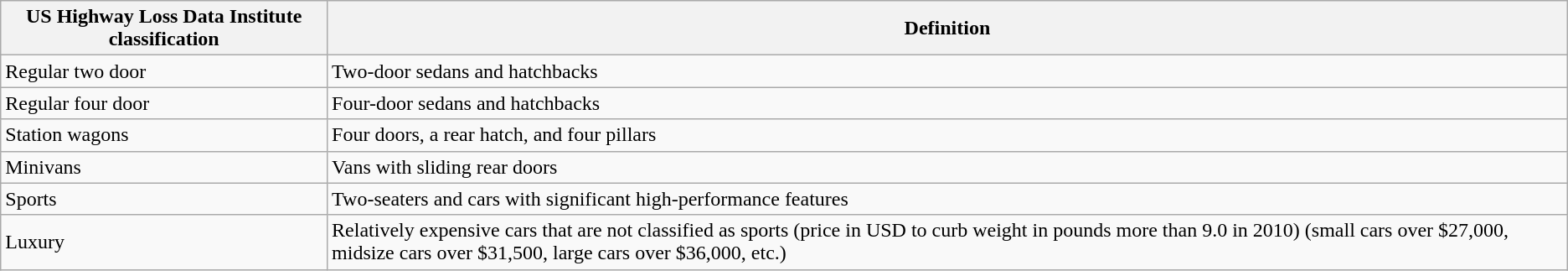<table class="wikitable">
<tr>
<th>US Highway Loss Data Institute classification</th>
<th>Definition</th>
</tr>
<tr>
<td>Regular two door</td>
<td>Two-door sedans and hatchbacks</td>
</tr>
<tr>
<td>Regular four door</td>
<td>Four-door sedans and hatchbacks</td>
</tr>
<tr>
<td>Station wagons</td>
<td>Four doors, a rear hatch, and four pillars</td>
</tr>
<tr>
<td>Minivans</td>
<td>Vans with sliding rear doors</td>
</tr>
<tr>
<td>Sports</td>
<td>Two-seaters and cars with significant high-performance features</td>
</tr>
<tr>
<td>Luxury</td>
<td>Relatively expensive cars that are not classified as sports (price in USD to curb weight in pounds more than 9.0 in 2010) (small cars over $27,000, midsize cars over $31,500, large cars over $36,000, etc.)</td>
</tr>
</table>
